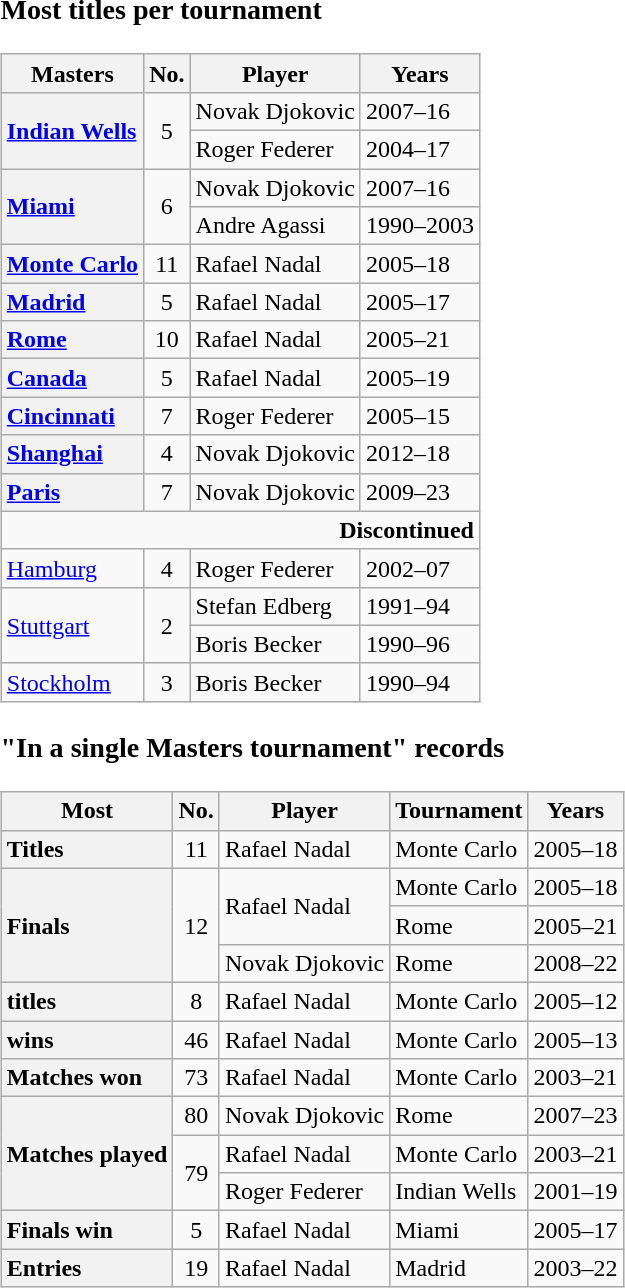<table>
<tr style="vertical-align:top">
<td><br><h3>Most titles per tournament</h3><table class="wikitable nowrap">
<tr>
<th scope="col">Masters</th>
<th scope="col" style="width:20">No.</th>
<th scope="col">Player</th>
<th scope="col">Years</th>
</tr>
<tr>
<th scope="row" rowspan="2" style="text-align:left;"><a href='#'>Indian Wells</a></th>
<td rowspan="2" style="text-align:center;">5</td>
<td> Novak Djokovic</td>
<td>2007–16</td>
</tr>
<tr>
<td> Roger Federer</td>
<td>2004–17</td>
</tr>
<tr>
<th scope="row" rowspan="2" style="text-align:left;"><a href='#'>Miami</a></th>
<td rowspan="2" style="text-align:center;">6</td>
<td> Novak Djokovic</td>
<td>2007–16</td>
</tr>
<tr>
<td> Andre Agassi</td>
<td>1990–2003</td>
</tr>
<tr>
<th scope="row" style="text-align:left;"><a href='#'>Monte Carlo</a></th>
<td style="text-align:center;">11</td>
<td> Rafael Nadal</td>
<td>2005–18</td>
</tr>
<tr>
<th scope="row" style="text-align:left;"><a href='#'>Madrid</a></th>
<td style="text-align:center;">5</td>
<td> Rafael Nadal</td>
<td>2005–17</td>
</tr>
<tr>
<th scope="row" style="text-align:left;"><a href='#'>Rome</a></th>
<td style="text-align:center;">10</td>
<td> Rafael Nadal</td>
<td>2005–21</td>
</tr>
<tr>
<th scope="row" style="text-align:left;"><a href='#'>Canada</a></th>
<td style="text-align:center;">5</td>
<td> Rafael Nadal</td>
<td>2005–19</td>
</tr>
<tr>
<th scope="row" style="text-align:left;"><a href='#'>Cincinnati</a></th>
<td style="text-align:center;">7</td>
<td> Roger Federer</td>
<td>2005–15</td>
</tr>
<tr>
<th scope="row" style="text-align:left;"><a href='#'>Shanghai</a></th>
<td style="text-align:center;">4</td>
<td> Novak Djokovic</td>
<td>2012–18</td>
</tr>
<tr>
<th scope="row" style="text-align:left;"><a href='#'>Paris</a></th>
<td style="text-align:center;">7</td>
<td> Novak Djokovic</td>
<td>2009–23</td>
</tr>
<tr>
<td colspan=4 style="text-align:right"><strong>Discontinued</strong></td>
</tr>
<tr>
<td style="text-align:left;"><a href='#'>Hamburg</a></td>
<td style="text-align:center;">4</td>
<td> Roger Federer</td>
<td>2002–07</td>
</tr>
<tr>
<td rowspan="2" style="text-align:left;"><a href='#'>Stuttgart</a></td>
<td rowspan="2" style="text-align:center;">2</td>
<td> Stefan Edberg</td>
<td>1991–94</td>
</tr>
<tr>
<td> Boris Becker</td>
<td>1990–96</td>
</tr>
<tr>
<td style="text-align:left;"><a href='#'>Stockholm</a></td>
<td style="text-align:center;">3</td>
<td> Boris Becker</td>
<td>1990–94</td>
</tr>
</table>

<h3>"In a single Masters tournament" records</h3><table class="wikitable nowrap">
<tr>
<th scope="col">Most</th>
<th scope="col" style="width:20">No.</th>
<th scope="col">Player</th>
<th scope="col">Tournament</th>
<th scope="col">Years</th>
</tr>
<tr>
<th scope="row" style="text-align:left;">Titles</th>
<td style="text-align:center;">11</td>
<td> Rafael Nadal</td>
<td>Monte Carlo</td>
<td>2005–18</td>
</tr>
<tr>
<th scope="row" style="text-align:left;" rowspan=3>Finals</th>
<td style="text-align:center;" rowspan=3>12</td>
<td rowspan=2> Rafael Nadal</td>
<td>Monte Carlo</td>
<td>2005–18</td>
</tr>
<tr>
<td>Rome</td>
<td>2005–21</td>
</tr>
<tr>
<td> Novak Djokovic</td>
<td>Rome</td>
<td>2008–22</td>
</tr>
<tr>
<th scope="row" style="text-align:left;"> titles</th>
<td style="text-align:center;">8</td>
<td> Rafael Nadal</td>
<td>Monte Carlo</td>
<td>2005–12</td>
</tr>
<tr>
<th scope="row" style="text-align:left;"> wins</th>
<td style="text-align:center;">46</td>
<td> Rafael Nadal</td>
<td>Monte Carlo</td>
<td>2005–13</td>
</tr>
<tr>
<th scope="row" style="text-align:left;">Matches won</th>
<td style="text-align:center;">73</td>
<td> Rafael Nadal</td>
<td>Monte Carlo</td>
<td>2003–21</td>
</tr>
<tr>
<th scope="row" style="text-align:left;" rowspan=3>Matches played</th>
<td style="text-align:center;">80</td>
<td> Novak Djokovic</td>
<td>Rome</td>
<td>2007–23</td>
</tr>
<tr>
<td style="text-align:center;" rowspan=2>79</td>
<td> Rafael Nadal</td>
<td>Monte Carlo</td>
<td>2003–21</td>
</tr>
<tr>
<td> Roger Federer</td>
<td>Indian Wells</td>
<td>2001–19</td>
</tr>
<tr>
<th scope="row" style="text-align:left;">Finals  win</th>
<td style="text-align:center;">5</td>
<td> Rafael Nadal</td>
<td>Miami</td>
<td>2005–17</td>
</tr>
<tr>
<th scope="row" style="text-align:left;">Entries</th>
<td style="text-align:center;">19</td>
<td> Rafael Nadal</td>
<td>Madrid</td>
<td>2003–22</td>
</tr>
</table>
</td>
</tr>
</table>
